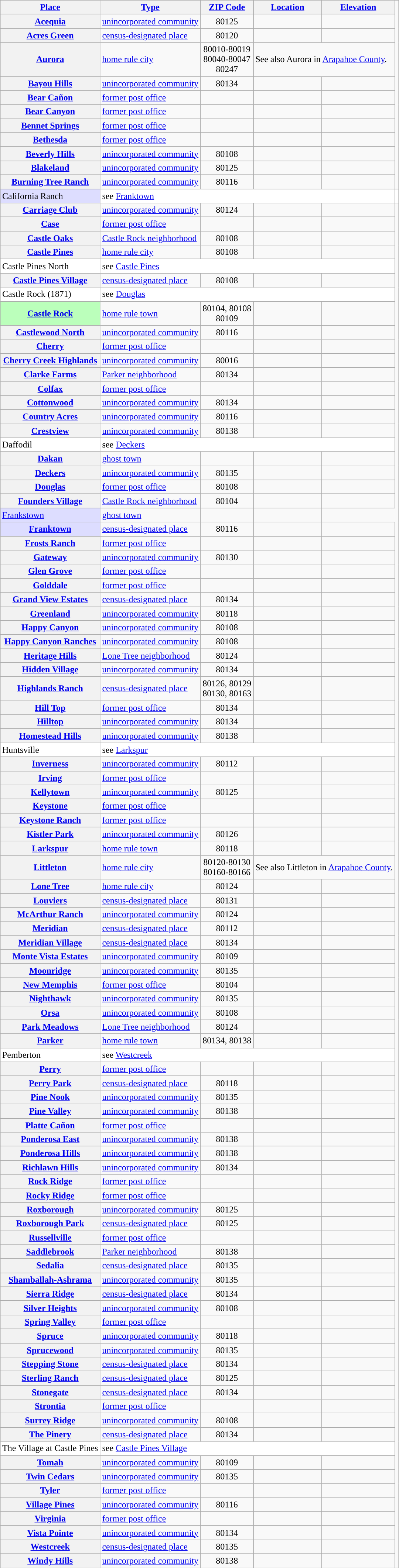<table class="wikitable sortable  plainrowheaders" style="margin:auto;">
<tr>
<th scope=col><a href='#'>Place</a></th>
<th scope=col><a href='#'>Type</a></th>
<th scope=col><a href='#'>ZIP Code</a></th>
<th scope=col><a href='#'>Location</a></th>
<th scope=col><a href='#'>Elevation</a></th>
</tr>
<tr>
<th scope=row><a href='#'>Acequia</a></th>
<td><a href='#'>unincorporated community</a></td>
<td align=center>80125</td>
<td></td>
<td align=right></td>
</tr>
<tr>
<th scope=row><a href='#'>Acres Green</a></th>
<td><a href='#'>census-designated place</a></td>
<td align=center>80120</td>
<td></td>
<td align=right></td>
</tr>
<tr>
<th scope=row><a href='#'>Aurora</a></th>
<td><a href='#'>home rule city</a></td>
<td align=center>80010-80019<br>80040-80047<br>80247</td>
<td colspan=2>See also Aurora in <a href='#'>Arapahoe County</a>.</td>
</tr>
<tr>
<th scope=row><a href='#'>Bayou Hills</a></th>
<td><a href='#'>unincorporated community</a></td>
<td align=center>80134</td>
<td></td>
<td align=right></td>
</tr>
<tr>
<th scope=row><a href='#'>Bear Cañon</a></th>
<td><a href='#'>former post office</a></td>
<td align=center></td>
<td></td>
<td></td>
</tr>
<tr>
<th scope=row><a href='#'>Bear Canyon</a></th>
<td><a href='#'>former post office</a></td>
<td align=center></td>
<td></td>
<td></td>
</tr>
<tr>
<th scope=row><a href='#'>Bennet Springs</a></th>
<td><a href='#'>former post office</a></td>
<td align=center></td>
<td></td>
<td></td>
</tr>
<tr>
<th scope=row><a href='#'>Bethesda</a></th>
<td><a href='#'>former post office</a></td>
<td align=center></td>
<td></td>
<td></td>
</tr>
<tr>
<th scope=row><a href='#'>Beverly Hills</a></th>
<td><a href='#'>unincorporated community</a></td>
<td align=center>80108</td>
<td></td>
<td align=right></td>
</tr>
<tr>
<th scope=row><a href='#'>Blakeland</a></th>
<td><a href='#'>unincorporated community</a></td>
<td align=center>80125</td>
<td></td>
<td align=right></td>
</tr>
<tr>
<th scope=row><a href='#'>Burning Tree Ranch</a></th>
<td><a href='#'>unincorporated community</a></td>
<td align=center>80116</td>
<td></td>
<td align=right></td>
</tr>
<tr bgcolor=white>
<td style="background:#DDDDFF;">California Ranch</td>
<td colspan=4>see <a href='#'>Franktown</a></td>
<td align=center></td>
</tr>
<tr>
<th scope=row><a href='#'>Carriage Club</a></th>
<td><a href='#'>unincorporated community</a></td>
<td align=center>80124</td>
<td></td>
<td align=right></td>
</tr>
<tr>
<th scope=row><a href='#'>Case</a></th>
<td><a href='#'>former post office</a></td>
<td align=center></td>
<td></td>
<td></td>
</tr>
<tr>
<th scope=row><a href='#'>Castle Oaks</a></th>
<td><a href='#'>Castle Rock neighborhood</a></td>
<td align=center>80108</td>
<td></td>
<td align=right></td>
</tr>
<tr>
<th scope=row><a href='#'>Castle Pines</a></th>
<td><a href='#'>home rule city</a></td>
<td align=center>80108</td>
<td></td>
<td align=right></td>
</tr>
<tr bgcolor=white>
<td>Castle Pines North</td>
<td colspan=4>see <a href='#'>Castle Pines</a></td>
</tr>
<tr>
<th scope=row><a href='#'>Castle Pines Village</a></th>
<td><a href='#'>census-designated place</a></td>
<td align=center>80108</td>
<td></td>
<td align=right></td>
</tr>
<tr bgcolor=white>
<td>Castle Rock (1871)</td>
<td colspan=4>see <a href='#'>Douglas</a></td>
</tr>
<tr>
<th scope=row style="background:#BBFFBB;"><a href='#'>Castle Rock</a></th>
<td><a href='#'>home rule town</a></td>
<td align=center>80104, 80108<br>80109</td>
<td></td>
<td align=right></td>
</tr>
<tr>
<th scope=row><a href='#'>Castlewood North</a></th>
<td><a href='#'>unincorporated community</a></td>
<td align=center>80116</td>
<td></td>
<td align=right></td>
</tr>
<tr>
<th scope=row><a href='#'>Cherry</a></th>
<td><a href='#'>former post office</a></td>
<td align=center></td>
<td></td>
<td></td>
</tr>
<tr>
<th scope=row><a href='#'>Cherry Creek Highlands</a></th>
<td><a href='#'>unincorporated community</a></td>
<td align=center>80016</td>
<td></td>
<td align=right></td>
</tr>
<tr>
<th scope=row><a href='#'>Clarke Farms</a></th>
<td><a href='#'>Parker neighborhood</a></td>
<td align=center>80134</td>
<td></td>
<td align=right></td>
</tr>
<tr>
<th scope=row><a href='#'>Colfax</a></th>
<td><a href='#'>former post office</a></td>
<td align=center></td>
<td></td>
<td></td>
</tr>
<tr>
<th scope=row><a href='#'>Cottonwood</a></th>
<td><a href='#'>unincorporated community</a></td>
<td align=center>80134</td>
<td></td>
<td align=right></td>
</tr>
<tr>
<th scope=row><a href='#'>Country Acres</a></th>
<td><a href='#'>unincorporated community</a></td>
<td align=center>80116</td>
<td></td>
<td align=right></td>
</tr>
<tr>
<th scope=row><a href='#'>Crestview</a></th>
<td><a href='#'>unincorporated community</a></td>
<td align=center>80138</td>
<td></td>
<td align=right></td>
</tr>
<tr bgcolor=white>
<td>Daffodil</td>
<td colspan=4>see <a href='#'>Deckers</a></td>
</tr>
<tr>
<th scope=row><a href='#'>Dakan</a></th>
<td><a href='#'>ghost town</a></td>
<td align=center></td>
<td></td>
<td></td>
</tr>
<tr>
<th scope=row><a href='#'>Deckers</a></th>
<td><a href='#'>unincorporated community</a></td>
<td align=center>80135</td>
<td></td>
<td align=right></td>
</tr>
<tr>
<th scope=row><a href='#'>Douglas</a></th>
<td><a href='#'>former post office</a></td>
<td align=center>80108</td>
<td></td>
<td></td>
</tr>
<tr>
<th scope=row><a href='#'>Founders Village</a></th>
<td><a href='#'>Castle Rock neighborhood</a></td>
<td align=center>80104</td>
<td></td>
<td align=right></td>
</tr>
<tr>
<td style="background:#DDDDFF;"><a href='#'>Frankstown</a></td>
<td><a href='#'>ghost town</a></td>
<td></td>
<td></td>
</tr>
<tr>
<th scope=row style="background:#DDDDFF;"><a href='#'>Franktown</a></th>
<td><a href='#'>census-designated place</a></td>
<td align=center>80116</td>
<td></td>
<td align=right></td>
</tr>
<tr>
<th scope=row><a href='#'>Frosts Ranch</a></th>
<td><a href='#'>former post office</a></td>
<td align=center></td>
<td></td>
<td></td>
</tr>
<tr>
<th scope=row><a href='#'>Gateway</a></th>
<td><a href='#'>unincorporated community</a></td>
<td align=center>80130</td>
<td></td>
<td align=right></td>
</tr>
<tr>
<th scope=row><a href='#'>Glen Grove</a></th>
<td><a href='#'>former post office</a></td>
<td align=center></td>
<td></td>
<td></td>
</tr>
<tr>
<th scope=row><a href='#'>Golddale</a></th>
<td><a href='#'>former post office</a></td>
<td align=center></td>
<td></td>
<td></td>
</tr>
<tr>
<th scope=row><a href='#'>Grand View Estates</a></th>
<td><a href='#'>census-designated place</a></td>
<td align=center>80134</td>
<td></td>
<td align=right></td>
</tr>
<tr>
<th scope=row><a href='#'>Greenland</a></th>
<td><a href='#'>unincorporated community</a></td>
<td align=center>80118</td>
<td></td>
<td align=right></td>
</tr>
<tr>
<th scope=row><a href='#'>Happy Canyon</a></th>
<td><a href='#'>unincorporated community</a></td>
<td align=center>80108</td>
<td></td>
<td align=right></td>
</tr>
<tr>
<th scope=row><a href='#'>Happy Canyon Ranches</a></th>
<td><a href='#'>unincorporated community</a></td>
<td align=center>80108</td>
<td></td>
<td align=right></td>
</tr>
<tr>
<th scope=row><a href='#'>Heritage Hills</a></th>
<td><a href='#'>Lone Tree neighborhood</a></td>
<td align=center>80124</td>
<td></td>
<td align=right></td>
</tr>
<tr>
<th scope=row><a href='#'>Hidden Village</a></th>
<td><a href='#'>unincorporated community</a></td>
<td align=center>80134</td>
<td></td>
<td align=right></td>
</tr>
<tr>
<th scope=row><a href='#'>Highlands Ranch</a></th>
<td><a href='#'>census-designated place</a></td>
<td align=center>80126, 80129<br>80130, 80163</td>
<td></td>
<td align=right></td>
</tr>
<tr>
<th scope=row><a href='#'>Hill Top</a></th>
<td><a href='#'>former post office</a></td>
<td align=center>80134</td>
<td></td>
<td></td>
</tr>
<tr>
<th scope=row><a href='#'>Hilltop</a></th>
<td><a href='#'>unincorporated community</a></td>
<td align=center>80134</td>
<td></td>
<td align=right></td>
</tr>
<tr>
<th scope=row><a href='#'>Homestead Hills</a></th>
<td><a href='#'>unincorporated community</a></td>
<td align=center>80138</td>
<td></td>
<td align=right></td>
</tr>
<tr bgcolor=white>
<td>Huntsville</td>
<td colspan=4>see <a href='#'>Larkspur</a></td>
</tr>
<tr>
<th scope=row><a href='#'>Inverness</a></th>
<td><a href='#'>unincorporated community</a></td>
<td align=center>80112</td>
<td></td>
<td align=right></td>
</tr>
<tr>
<th scope=row><a href='#'>Irving</a></th>
<td><a href='#'>former post office</a></td>
<td align=center></td>
<td></td>
<td></td>
</tr>
<tr>
<th scope=row><a href='#'>Kellytown</a></th>
<td><a href='#'>unincorporated community</a></td>
<td align=center>80125</td>
<td></td>
<td align=right></td>
</tr>
<tr>
<th scope=row><a href='#'>Keystone</a></th>
<td><a href='#'>former post office</a></td>
<td align=center></td>
<td></td>
<td></td>
</tr>
<tr>
<th scope=row><a href='#'>Keystone Ranch</a></th>
<td><a href='#'>former post office</a></td>
<td align=center></td>
<td></td>
<td></td>
</tr>
<tr>
<th scope=row><a href='#'>Kistler Park</a></th>
<td><a href='#'>unincorporated community</a></td>
<td align=center>80126</td>
<td></td>
<td align=right></td>
</tr>
<tr>
<th scope=row><a href='#'>Larkspur</a></th>
<td><a href='#'>home rule town</a></td>
<td align=center>80118</td>
<td></td>
<td align=right></td>
</tr>
<tr>
<th scope=row><a href='#'>Littleton</a></th>
<td><a href='#'>home rule city</a></td>
<td align=center>80120-80130<br>80160-80166</td>
<td colspan=2>See also Littleton in <a href='#'>Arapahoe County</a>.</td>
</tr>
<tr>
<th scope=row><a href='#'>Lone Tree</a></th>
<td><a href='#'>home rule city</a></td>
<td align=center>80124</td>
<td></td>
<td align=right></td>
</tr>
<tr>
<th scope=row><a href='#'>Louviers</a></th>
<td><a href='#'>census-designated place</a></td>
<td align=center>80131</td>
<td></td>
<td align=right></td>
</tr>
<tr>
<th scope=row><a href='#'>McArthur Ranch</a></th>
<td><a href='#'>unincorporated community</a></td>
<td align=center>80124</td>
<td></td>
<td align=right></td>
</tr>
<tr>
<th scope=row><a href='#'>Meridian</a></th>
<td><a href='#'>census-designated place</a></td>
<td align=center>80112</td>
<td></td>
<td align=right></td>
</tr>
<tr>
<th scope=row><a href='#'>Meridian Village</a></th>
<td><a href='#'>census-designated place</a></td>
<td align=center>80134</td>
<td></td>
<td align=right></td>
</tr>
<tr>
<th scope=row><a href='#'>Monte Vista Estates</a></th>
<td><a href='#'>unincorporated community</a></td>
<td align=center>80109</td>
<td></td>
<td align=right></td>
</tr>
<tr>
<th scope=row><a href='#'>Moonridge</a></th>
<td><a href='#'>unincorporated community</a></td>
<td align=center>80135</td>
<td></td>
<td align=right></td>
</tr>
<tr>
<th scope=row><a href='#'>New Memphis</a></th>
<td><a href='#'>former post office</a></td>
<td align=center>80104</td>
<td></td>
<td></td>
</tr>
<tr>
<th scope=row><a href='#'>Nighthawk</a></th>
<td><a href='#'>unincorporated community</a></td>
<td align=center>80135</td>
<td></td>
<td align=right></td>
</tr>
<tr>
<th scope=row><a href='#'>Orsa</a></th>
<td><a href='#'>unincorporated community</a></td>
<td align=center>80108</td>
<td></td>
<td align=right></td>
</tr>
<tr>
<th scope=row><a href='#'>Park Meadows</a></th>
<td><a href='#'>Lone Tree neighborhood</a></td>
<td align=center>80124</td>
<td></td>
<td align=right></td>
</tr>
<tr>
<th scope=row><a href='#'>Parker</a></th>
<td><a href='#'>home rule town</a></td>
<td align=center>80134, 80138</td>
<td></td>
<td align=right></td>
</tr>
<tr bgcolor=white>
<td>Pemberton</td>
<td colspan=4>see <a href='#'>Westcreek</a></td>
</tr>
<tr>
<th scope=row><a href='#'>Perry</a></th>
<td><a href='#'>former post office</a></td>
<td align=center></td>
<td></td>
<td></td>
</tr>
<tr>
<th scope=row><a href='#'>Perry Park</a></th>
<td><a href='#'>census-designated place</a></td>
<td align=center>80118</td>
<td></td>
<td align=right></td>
</tr>
<tr>
<th scope=row><a href='#'>Pine Nook</a></th>
<td><a href='#'>unincorporated community</a></td>
<td align=center>80135</td>
<td></td>
<td align=right></td>
</tr>
<tr>
<th scope=row><a href='#'>Pine Valley</a></th>
<td><a href='#'>unincorporated community</a></td>
<td align=center>80138</td>
<td></td>
<td align=right></td>
</tr>
<tr>
<th scope=row><a href='#'>Platte Cañon</a></th>
<td><a href='#'>former post office</a></td>
<td align=center></td>
<td></td>
<td></td>
</tr>
<tr>
<th scope=row><a href='#'>Ponderosa East</a></th>
<td><a href='#'>unincorporated community</a></td>
<td align=center>80138</td>
<td></td>
<td align=right></td>
</tr>
<tr>
<th scope=row><a href='#'>Ponderosa Hills</a></th>
<td><a href='#'>unincorporated community</a></td>
<td align=center>80138</td>
<td></td>
<td align=right></td>
</tr>
<tr>
<th scope=row><a href='#'>Richlawn Hills</a></th>
<td><a href='#'>unincorporated community</a></td>
<td align=center>80134</td>
<td></td>
<td align=right></td>
</tr>
<tr>
<th scope=row><a href='#'>Rock Ridge</a></th>
<td><a href='#'>former post office</a></td>
<td align=center></td>
<td></td>
<td></td>
</tr>
<tr>
<th scope=row><a href='#'>Rocky Ridge</a></th>
<td><a href='#'>former post office</a></td>
<td align=center></td>
<td></td>
<td></td>
</tr>
<tr>
<th scope=row><a href='#'>Roxborough</a></th>
<td><a href='#'>unincorporated community</a></td>
<td align=center>80125</td>
<td></td>
<td align=right></td>
</tr>
<tr>
<th scope=row><a href='#'>Roxborough Park</a></th>
<td><a href='#'>census-designated place</a></td>
<td align=center>80125</td>
<td></td>
<td align=right></td>
</tr>
<tr>
<th scope=row><a href='#'>Russellville</a></th>
<td><a href='#'>former post office</a></td>
<td align=center></td>
<td></td>
<td></td>
</tr>
<tr>
<th scope=row><a href='#'>Saddlebrook</a></th>
<td><a href='#'>Parker neighborhood</a></td>
<td align=center>80138</td>
<td></td>
<td align=right></td>
</tr>
<tr>
<th scope=row><a href='#'>Sedalia</a></th>
<td><a href='#'>census-designated place</a></td>
<td align=center>80135</td>
<td></td>
<td align=right></td>
</tr>
<tr>
<th scope=row><a href='#'>Shamballah-Ashrama</a></th>
<td><a href='#'>unincorporated community</a></td>
<td align=center>80135</td>
<td></td>
<td align=right></td>
</tr>
<tr>
<th scope=row><a href='#'>Sierra Ridge</a></th>
<td><a href='#'>census-designated place</a></td>
<td align=center>80134</td>
<td></td>
<td align=right></td>
</tr>
<tr>
<th scope=row><a href='#'>Silver Heights</a></th>
<td><a href='#'>unincorporated community</a></td>
<td align=center>80108</td>
<td></td>
<td align=right></td>
</tr>
<tr>
<th scope=row><a href='#'>Spring Valley</a></th>
<td><a href='#'>former post office</a></td>
<td align=center></td>
<td></td>
<td></td>
</tr>
<tr>
<th scope=row><a href='#'>Spruce</a></th>
<td><a href='#'>unincorporated community</a></td>
<td align=center>80118</td>
<td></td>
<td align=right></td>
</tr>
<tr>
<th scope=row><a href='#'>Sprucewood</a></th>
<td><a href='#'>unincorporated community</a></td>
<td align=center>80135</td>
<td></td>
<td align=right></td>
</tr>
<tr>
<th scope=row><a href='#'>Stepping Stone</a></th>
<td><a href='#'>census-designated place</a></td>
<td align=center>80134</td>
<td></td>
<td align=right></td>
</tr>
<tr>
<th scope=row><a href='#'>Sterling Ranch</a></th>
<td><a href='#'>census-designated place</a></td>
<td align=center>80125</td>
<td></td>
<td align=right></td>
</tr>
<tr>
<th scope=row><a href='#'>Stonegate</a></th>
<td><a href='#'>census-designated place</a></td>
<td align=center>80134</td>
<td></td>
<td align=right></td>
</tr>
<tr>
<th scope=row><a href='#'>Strontia</a></th>
<td><a href='#'>former post office</a></td>
<td align=center></td>
<td></td>
<td></td>
</tr>
<tr>
<th scope=row><a href='#'>Surrey Ridge</a></th>
<td><a href='#'>unincorporated community</a></td>
<td align=center>80108</td>
<td></td>
<td align=right></td>
</tr>
<tr>
<th scope=row><a href='#'>The Pinery</a></th>
<td><a href='#'>census-designated place</a></td>
<td align=center>80134</td>
<td></td>
<td align=right></td>
</tr>
<tr bgcolor=white>
<td>The Village at Castle Pines</td>
<td colspan=4>see <a href='#'>Castle Pines Village</a></td>
</tr>
<tr>
<th scope=row><a href='#'>Tomah</a></th>
<td><a href='#'>unincorporated community</a></td>
<td align=center>80109</td>
<td></td>
<td align=right></td>
</tr>
<tr>
<th scope=row><a href='#'>Twin Cedars</a></th>
<td><a href='#'>unincorporated community</a></td>
<td align=center>80135</td>
<td></td>
<td align=right></td>
</tr>
<tr>
<th scope=row><a href='#'>Tyler</a></th>
<td><a href='#'>former post office</a></td>
<td align=center></td>
<td></td>
<td></td>
</tr>
<tr>
<th scope=row><a href='#'>Village Pines</a></th>
<td><a href='#'>unincorporated community</a></td>
<td align=center>80116</td>
<td></td>
<td align=right></td>
</tr>
<tr>
<th scope=row><a href='#'>Virginia</a></th>
<td><a href='#'>former post office</a></td>
<td align=center></td>
<td></td>
<td></td>
</tr>
<tr>
<th scope=row><a href='#'>Vista Pointe</a></th>
<td><a href='#'>unincorporated community</a></td>
<td align=center>80134</td>
<td></td>
<td align=right></td>
</tr>
<tr>
<th scope=row><a href='#'>Westcreek</a></th>
<td><a href='#'>census-designated place</a></td>
<td align=center>80135</td>
<td></td>
<td align=right></td>
</tr>
<tr>
<th scope=row><a href='#'>Windy Hills</a></th>
<td><a href='#'>unincorporated community</a></td>
<td align=center>80138</td>
<td></td>
<td align=right></td>
</tr>
</table>
